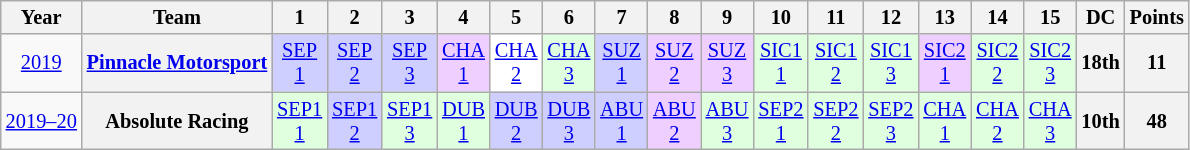<table class="wikitable" style="text-align:center; font-size:85%">
<tr>
<th>Year</th>
<th>Team</th>
<th>1</th>
<th>2</th>
<th>3</th>
<th>4</th>
<th>5</th>
<th>6</th>
<th>7</th>
<th>8</th>
<th>9</th>
<th>10</th>
<th>11</th>
<th>12</th>
<th>13</th>
<th>14</th>
<th>15</th>
<th>DC</th>
<th>Points</th>
</tr>
<tr>
<td><a href='#'>2019</a></td>
<th nowrap><a href='#'>Pinnacle Motorsport</a></th>
<td style="background:#CFCFFF"><a href='#'>SEP<br>1</a><br></td>
<td style="background:#CFCFFF"><a href='#'>SEP<br>2</a><br></td>
<td style="background:#CFCFFF"><a href='#'>SEP<br>3</a><br></td>
<td style="background:#EFCFFF"><a href='#'>CHA<br>1</a><br></td>
<td style="background:#FFFFFF"><a href='#'>CHA<br>2</a><br></td>
<td style="background:#DFFFDF"><a href='#'>CHA<br>3</a><br></td>
<td style="background:#CFCFFF"><a href='#'>SUZ<br>1</a><br></td>
<td style="background:#EFCFFF"><a href='#'>SUZ<br>2</a><br></td>
<td style="background:#EFCFFF"><a href='#'>SUZ<br>3</a><br></td>
<td style="background:#DFFFDF"><a href='#'>SIC1<br>1</a><br></td>
<td style="background:#DFFFDF"><a href='#'>SIC1<br>2</a><br></td>
<td style="background:#DFFFDF"><a href='#'>SIC1<br>3</a><br></td>
<td style="background:#EFCFFF"><a href='#'>SIC2<br>1</a><br></td>
<td style="background:#DFFFDF"><a href='#'>SIC2<br>2</a><br></td>
<td style="background:#DFFFDF"><a href='#'>SIC2<br>3</a><br></td>
<th>18th</th>
<th>11</th>
</tr>
<tr>
<td><a href='#'>2019–20</a></td>
<th nowrap>Absolute Racing</th>
<td style="background:#DFFFDF"><a href='#'>SEP1<br>1</a><br></td>
<td style="background:#CFCFFF"><a href='#'>SEP1<br>2</a><br></td>
<td style="background:#DFFFDF"><a href='#'>SEP1<br>3</a><br></td>
<td style="background:#DFFFDF"><a href='#'>DUB<br>1</a><br></td>
<td style="background:#CFCFFF"><a href='#'>DUB<br>2</a><br></td>
<td style="background:#CFCFFF"><a href='#'>DUB<br>3</a><br></td>
<td style="background:#CFCFFF"><a href='#'>ABU<br>1</a><br></td>
<td style="background:#EFCFFF"><a href='#'>ABU<br>2</a><br></td>
<td style="background:#DFFFDF"><a href='#'>ABU<br>3</a><br></td>
<td style="background:#DFFFDF"><a href='#'>SEP2<br>1</a><br></td>
<td style="background:#DFFFDF"><a href='#'>SEP2<br>2</a><br></td>
<td style="background:#DFFFDF"><a href='#'>SEP2<br>3</a><br></td>
<td style="background:#DFFFDF"><a href='#'>CHA<br>1</a><br></td>
<td style="background:#DFFFDF"><a href='#'>CHA<br>2</a><br></td>
<td style="background:#DFFFDF"><a href='#'>CHA<br>3</a><br></td>
<th>10th</th>
<th>48</th>
</tr>
</table>
